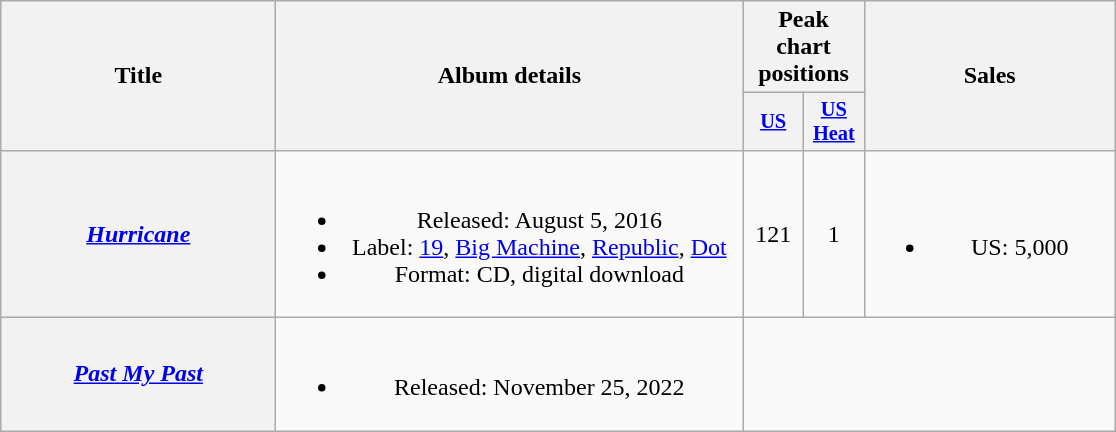<table class="wikitable plainrowheaders" style="text-align:center;">
<tr>
<th scope="col" rowspan="2" style="width:11em;">Title</th>
<th scope="col" rowspan="2" style="width:19em;">Album details</th>
<th scope="col" colspan="2">Peak chart positions</th>
<th scope="col" rowspan="2" style="width:10em;">Sales</th>
</tr>
<tr>
<th scope="col" style="width:2.5em;font-size:85%;"><a href='#'>US</a><br></th>
<th scope="col" style="width:2.5em;font-size:85%;"><a href='#'>US<br>Heat</a><br></th>
</tr>
<tr>
<th scope="row"><em><a href='#'>Hurricane</a></em></th>
<td><br><ul><li>Released: August 5, 2016</li><li>Label: <a href='#'>19</a>, <a href='#'>Big Machine</a>, <a href='#'>Republic</a>, <a href='#'>Dot</a></li><li>Format: CD, digital download</li></ul></td>
<td>121</td>
<td>1</td>
<td><br><ul><li>US: 5,000</li></ul></td>
</tr>
<tr>
<th scope="row"><em><a href='#'>Past My Past</a></em></th>
<td><br><ul><li>Released: November 25, 2022</li></ul></td>
</tr>
</table>
